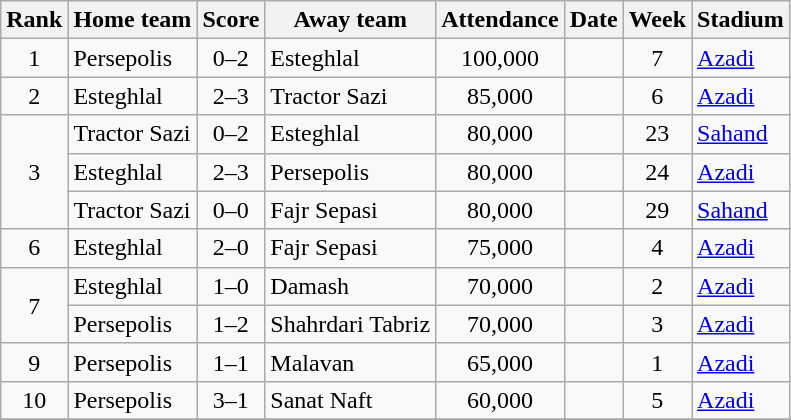<table class="wikitable sortable">
<tr>
<th>Rank</th>
<th>Home team</th>
<th>Score</th>
<th>Away team</th>
<th>Attendance</th>
<th>Date</th>
<th>Week</th>
<th>Stadium</th>
</tr>
<tr>
<td align=center>1</td>
<td>Persepolis</td>
<td align=center>0–2</td>
<td>Esteghlal</td>
<td align=center>100,000</td>
<td></td>
<td align=center>7</td>
<td><a href='#'>Azadi</a></td>
</tr>
<tr>
<td align=center>2</td>
<td>Esteghlal</td>
<td align=center>2–3</td>
<td>Tractor Sazi</td>
<td align=center>85,000</td>
<td></td>
<td align=center>6</td>
<td><a href='#'>Azadi</a></td>
</tr>
<tr>
<td align=center rowspan="3">3</td>
<td>Tractor Sazi</td>
<td align=center>0–2</td>
<td>Esteghlal</td>
<td align=center>80,000</td>
<td></td>
<td align=center>23</td>
<td><a href='#'>Sahand</a></td>
</tr>
<tr>
<td>Esteghlal</td>
<td align=center>2–3</td>
<td>Persepolis</td>
<td align=center>80,000</td>
<td></td>
<td align=center>24</td>
<td><a href='#'>Azadi</a></td>
</tr>
<tr>
<td>Tractor Sazi</td>
<td align=center>0–0</td>
<td>Fajr Sepasi</td>
<td align=center>80,000</td>
<td></td>
<td align=center>29</td>
<td><a href='#'>Sahand</a></td>
</tr>
<tr>
<td align=center>6</td>
<td>Esteghlal</td>
<td align=center>2–0</td>
<td>Fajr Sepasi</td>
<td align=center>75,000</td>
<td></td>
<td align=center>4</td>
<td><a href='#'>Azadi</a></td>
</tr>
<tr>
<td align=center rowspan="2">7</td>
<td>Esteghlal</td>
<td align=center>1–0</td>
<td>Damash</td>
<td align=center>70,000</td>
<td></td>
<td align=center>2</td>
<td><a href='#'>Azadi</a></td>
</tr>
<tr>
<td>Persepolis</td>
<td align=center>1–2</td>
<td>Shahrdari Tabriz</td>
<td align=center>70,000</td>
<td></td>
<td align=center>3</td>
<td><a href='#'>Azadi</a></td>
</tr>
<tr>
<td align=center>9</td>
<td>Persepolis</td>
<td align=center>1–1</td>
<td>Malavan</td>
<td align=center>65,000</td>
<td></td>
<td align=center>1</td>
<td><a href='#'>Azadi</a></td>
</tr>
<tr>
<td align=center>10</td>
<td>Persepolis</td>
<td align=center>3–1</td>
<td>Sanat Naft</td>
<td align=center>60,000</td>
<td></td>
<td align=center>5</td>
<td><a href='#'>Azadi</a></td>
</tr>
<tr>
</tr>
</table>
